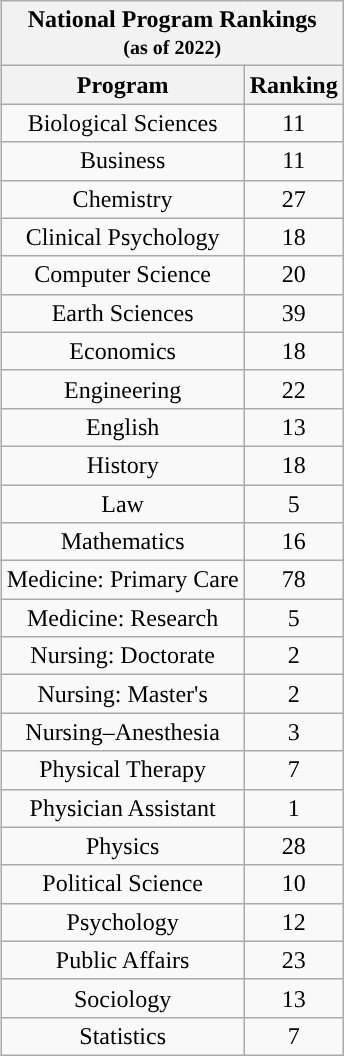<table class="wikitable sortable collapsible collapsed" style="float:right; text-align:center">
<tr>
<th colspan=4>National Program Rankings<br><small>(as of 2022)</small></th>
</tr>
<tr>
<th>Program</th>
<th>Ranking</th>
</tr>
<tr>
<td>Biological Sciences</td>
<td>11</td>
</tr>
<tr>
<td>Business</td>
<td>11</td>
</tr>
<tr>
<td>Chemistry</td>
<td>27</td>
</tr>
<tr>
<td>Clinical Psychology</td>
<td>18</td>
</tr>
<tr>
<td>Computer Science</td>
<td>20</td>
</tr>
<tr>
<td>Earth Sciences</td>
<td>39</td>
</tr>
<tr>
<td>Economics</td>
<td>18</td>
</tr>
<tr>
<td>Engineering</td>
<td>22</td>
</tr>
<tr>
<td>English</td>
<td>13</td>
</tr>
<tr>
<td>History</td>
<td>18</td>
</tr>
<tr>
<td>Law</td>
<td>5</td>
</tr>
<tr>
<td>Mathematics</td>
<td>16</td>
</tr>
<tr>
<td>Medicine: Primary Care</td>
<td>78</td>
</tr>
<tr>
<td>Medicine: Research</td>
<td>5</td>
</tr>
<tr>
<td>Nursing: Doctorate</td>
<td>2</td>
</tr>
<tr>
<td>Nursing: Master's</td>
<td>2</td>
</tr>
<tr>
<td>Nursing–Anesthesia</td>
<td>3</td>
</tr>
<tr>
<td>Physical Therapy</td>
<td>7</td>
</tr>
<tr>
<td>Physician Assistant</td>
<td>1</td>
</tr>
<tr>
<td>Physics</td>
<td>28</td>
</tr>
<tr>
<td>Political Science</td>
<td>10</td>
</tr>
<tr>
<td>Psychology</td>
<td>12</td>
</tr>
<tr>
<td>Public Affairs</td>
<td>23</td>
</tr>
<tr>
<td>Sociology</td>
<td>13</td>
</tr>
<tr>
<td>Statistics</td>
<td>7</td>
</tr>
</table>
